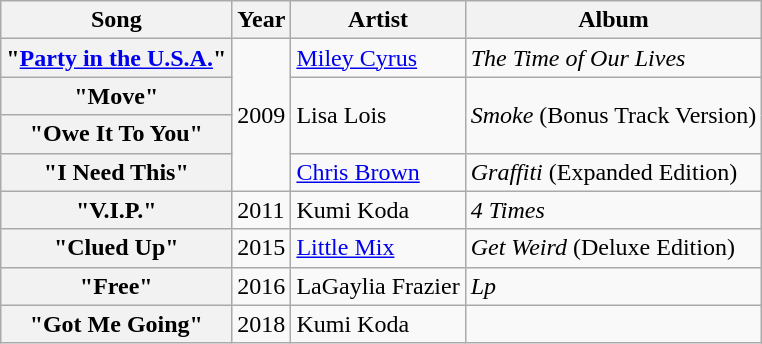<table class="wikitable plainrowheaders">
<tr>
<th scope="col">Song</th>
<th scope="col">Year</th>
<th scope="col">Artist</th>
<th scope="col">Album</th>
</tr>
<tr>
<th scope="row">"<a href='#'>Party in the U.S.A.</a>"</th>
<td rowspan="4">2009</td>
<td><a href='#'>Miley Cyrus</a></td>
<td><em>The Time of Our Lives</em></td>
</tr>
<tr>
<th scope="row">"Move"</th>
<td rowspan="2">Lisa Lois</td>
<td rowspan="2"><em>Smoke</em> (Bonus Track Version)</td>
</tr>
<tr>
<th scope="row">"Owe It To You"</th>
</tr>
<tr>
<th scope="row">"I Need This"</th>
<td><a href='#'>Chris Brown</a></td>
<td><em>Graffiti</em> (Expanded Edition)</td>
</tr>
<tr>
<th scope="row">"V.I.P."</th>
<td>2011</td>
<td>Kumi Koda</td>
<td><em>4 Times</em></td>
</tr>
<tr>
<th scope="row">"Clued Up"</th>
<td>2015</td>
<td><a href='#'>Little Mix</a></td>
<td><em>Get Weird</em> (Deluxe Edition)</td>
</tr>
<tr>
<th scope="row">"Free"</th>
<td>2016</td>
<td>LaGaylia Frazier</td>
<td><em>Lp</em></td>
</tr>
<tr>
<th scope="row">"Got Me Going"</th>
<td>2018</td>
<td>Kumi Koda</td>
<td></td>
</tr>
</table>
